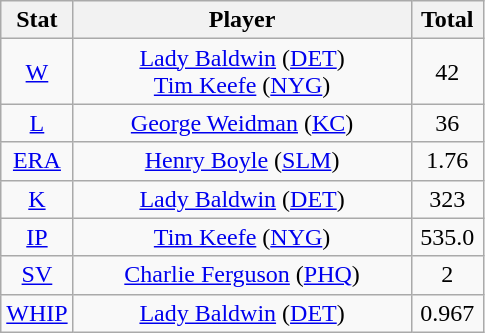<table class="wikitable" style="text-align:center;">
<tr>
<th style="width:15%;">Stat</th>
<th>Player</th>
<th style="width:15%;">Total</th>
</tr>
<tr>
<td><a href='#'>W</a></td>
<td><a href='#'>Lady Baldwin</a> (<a href='#'>DET</a>)<br><a href='#'>Tim Keefe</a> (<a href='#'>NYG</a>)</td>
<td>42</td>
</tr>
<tr>
<td><a href='#'>L</a></td>
<td><a href='#'>George Weidman</a> (<a href='#'>KC</a>)</td>
<td>36</td>
</tr>
<tr>
<td><a href='#'>ERA</a></td>
<td><a href='#'>Henry Boyle</a> (<a href='#'>SLM</a>)</td>
<td>1.76</td>
</tr>
<tr>
<td><a href='#'>K</a></td>
<td><a href='#'>Lady Baldwin</a> (<a href='#'>DET</a>)</td>
<td>323</td>
</tr>
<tr>
<td><a href='#'>IP</a></td>
<td><a href='#'>Tim Keefe</a> (<a href='#'>NYG</a>)</td>
<td>535.0</td>
</tr>
<tr>
<td><a href='#'>SV</a></td>
<td><a href='#'>Charlie Ferguson</a> (<a href='#'>PHQ</a>)</td>
<td>2</td>
</tr>
<tr>
<td><a href='#'>WHIP</a></td>
<td><a href='#'>Lady Baldwin</a> (<a href='#'>DET</a>)</td>
<td>0.967</td>
</tr>
</table>
